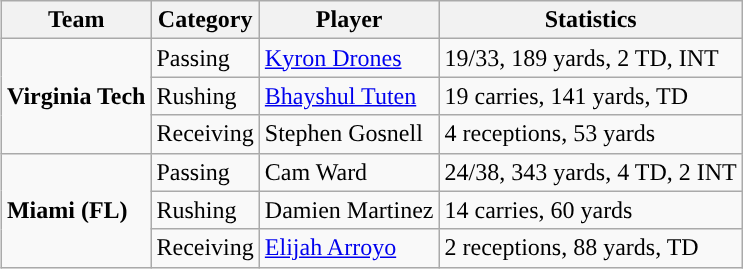<table class="wikitable" style="float: right;">
<tr>
<th>Team</th>
<th>Category</th>
<th>Player</th>
<th>Statistics</th>
</tr>
<tr>
<td rowspan=3><strong>Virginia Tech</strong></td>
<td>Passing</td>
<td><a href='#'>Kyron Drones</a></td>
<td>19/33, 189 yards, 2 TD, INT</td>
</tr>
<tr>
<td>Rushing</td>
<td><a href='#'>Bhayshul Tuten</a></td>
<td>19 carries, 141 yards, TD</td>
</tr>
<tr>
<td>Receiving</td>
<td>Stephen Gosnell</td>
<td>4 receptions, 53 yards</td>
</tr>
<tr>
<td rowspan=3><strong>Miami (FL)</strong></td>
<td>Passing</td>
<td>Cam Ward</td>
<td>24/38, 343 yards, 4 TD, 2 INT</td>
</tr>
<tr>
<td>Rushing</td>
<td>Damien Martinez</td>
<td>14 carries, 60 yards</td>
</tr>
<tr>
<td>Receiving</td>
<td><a href='#'>Elijah Arroyo</a></td>
<td>2 receptions, 88 yards, TD</td>
</tr>
</table>
